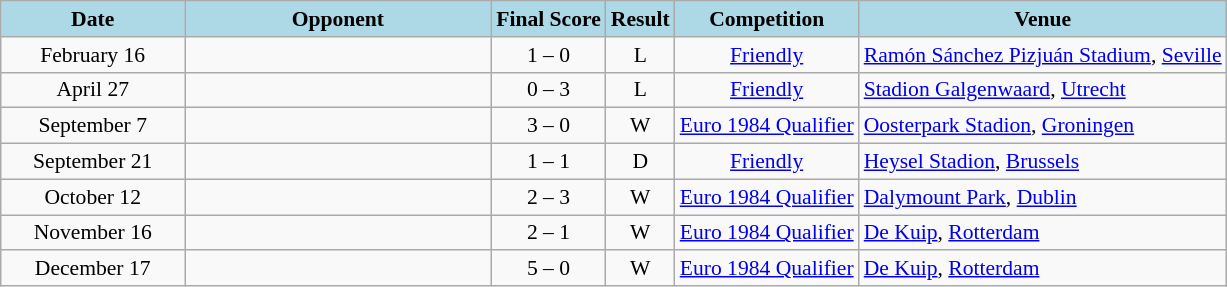<table class="wikitable" style="font-size:90%">
<tr>
<th style="background: lightblue;" width=15%>Date</th>
<th style="background: lightblue;" width=25%>Opponent</th>
<th style="background: lightblue;" align=center>Final Score</th>
<th style="background: lightblue;" align=center>Result</th>
<th style="background: lightblue;" align=center>Competition</th>
<th style="background: lightblue;">Venue</th>
</tr>
<tr>
<td align=center>February 16</td>
<td></td>
<td align=center>1 – 0</td>
<td align=center>L</td>
<td align=center><a href='#'>Friendly</a></td>
<td><a href='#'>Ramón Sánchez Pizjuán Stadium</a>, <a href='#'>Seville</a></td>
</tr>
<tr>
<td align=center>April 27</td>
<td></td>
<td align=center>0 – 3</td>
<td align=center>L</td>
<td align=center><a href='#'>Friendly</a></td>
<td><a href='#'>Stadion Galgenwaard</a>, <a href='#'>Utrecht</a></td>
</tr>
<tr>
<td align=center>September 7</td>
<td></td>
<td align=center>3 – 0</td>
<td align=center>W</td>
<td align=center><a href='#'>Euro 1984 Qualifier</a></td>
<td><a href='#'>Oosterpark Stadion</a>, <a href='#'>Groningen</a></td>
</tr>
<tr>
<td align=center>September 21</td>
<td></td>
<td align=center>1 – 1</td>
<td align=center>D</td>
<td align=center><a href='#'>Friendly</a></td>
<td><a href='#'>Heysel Stadion</a>, <a href='#'>Brussels</a></td>
</tr>
<tr>
<td align=center>October 12</td>
<td></td>
<td align=center>2 – 3</td>
<td align=center>W</td>
<td align=center><a href='#'>Euro 1984 Qualifier</a></td>
<td><a href='#'>Dalymount Park</a>, <a href='#'>Dublin</a></td>
</tr>
<tr>
<td align=center>November 16</td>
<td></td>
<td align=center>2 – 1</td>
<td align=center>W</td>
<td align=center><a href='#'>Euro 1984 Qualifier</a></td>
<td><a href='#'>De Kuip</a>, <a href='#'>Rotterdam</a></td>
</tr>
<tr>
<td align=center>December 17</td>
<td></td>
<td align=center>5 – 0</td>
<td align=center>W</td>
<td align=center><a href='#'>Euro 1984 Qualifier</a></td>
<td><a href='#'>De Kuip</a>, <a href='#'>Rotterdam</a></td>
</tr>
</table>
